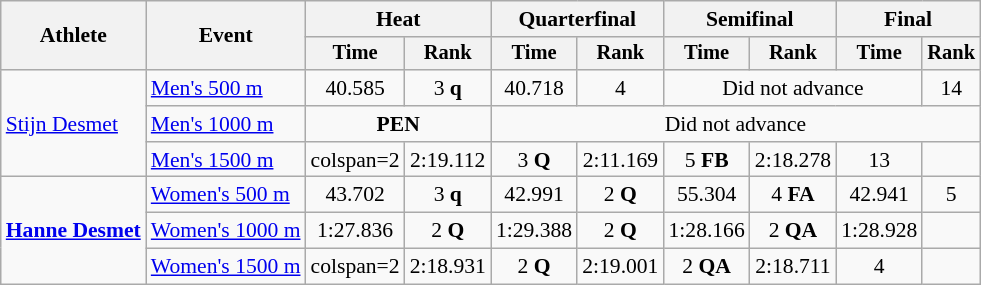<table class=wikitable style=font-size:90%;text-align:center>
<tr>
<th rowspan=2>Athlete</th>
<th rowspan=2>Event</th>
<th colspan=2>Heat</th>
<th colspan=2>Quarterfinal</th>
<th colspan=2>Semifinal</th>
<th colspan=2>Final</th>
</tr>
<tr style="font-size:95%">
<th>Time</th>
<th>Rank</th>
<th>Time</th>
<th>Rank</th>
<th>Time</th>
<th>Rank</th>
<th>Time</th>
<th>Rank</th>
</tr>
<tr>
<td align=left rowspan=3><a href='#'>Stijn Desmet</a></td>
<td align=left><a href='#'>Men's 500 m</a></td>
<td>40.585</td>
<td>3 <strong>q</strong></td>
<td>40.718</td>
<td>4</td>
<td colspan=3>Did not advance</td>
<td>14</td>
</tr>
<tr>
<td align=left><a href='#'>Men's 1000 m</a></td>
<td colspan=2><strong>PEN</strong></td>
<td colspan=6>Did not advance</td>
</tr>
<tr>
<td align=left><a href='#'>Men's 1500 m</a></td>
<td>colspan=2 </td>
<td>2:19.112</td>
<td>3 <strong>Q</strong></td>
<td>2:11.169</td>
<td>5 <strong>FB</strong></td>
<td>2:18.278</td>
<td>13</td>
</tr>
<tr>
<td align=left rowspan=3><strong><a href='#'>Hanne Desmet</a></strong></td>
<td align=left><a href='#'>Women's 500 m</a></td>
<td>43.702</td>
<td>3 <strong>q</strong></td>
<td>42.991</td>
<td>2 <strong>Q</strong></td>
<td>55.304</td>
<td>4 <strong>FA</strong></td>
<td>42.941</td>
<td>5</td>
</tr>
<tr>
<td align=left><a href='#'>Women's 1000 m</a></td>
<td>1:27.836</td>
<td>2 <strong>Q</strong></td>
<td>1:29.388</td>
<td>2 <strong>Q</strong></td>
<td>1:28.166</td>
<td>2 <strong>QA</strong></td>
<td>1:28.928</td>
<td></td>
</tr>
<tr>
<td align=left><a href='#'>Women's 1500 m</a></td>
<td>colspan=2 </td>
<td>2:18.931</td>
<td>2 <strong>Q</strong></td>
<td>2:19.001</td>
<td>2 <strong>QA</strong></td>
<td>2:18.711</td>
<td>4</td>
</tr>
</table>
